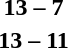<table style="text-align:center">
<tr>
<th width=200></th>
<th width=100></th>
<th width=200></th>
</tr>
<tr>
<td align=right></td>
<td><strong>13 – 7</strong></td>
<td align=left></td>
</tr>
<tr>
<td align=right></td>
<td><strong>13 – 11</strong></td>
<td align=left></td>
</tr>
</table>
